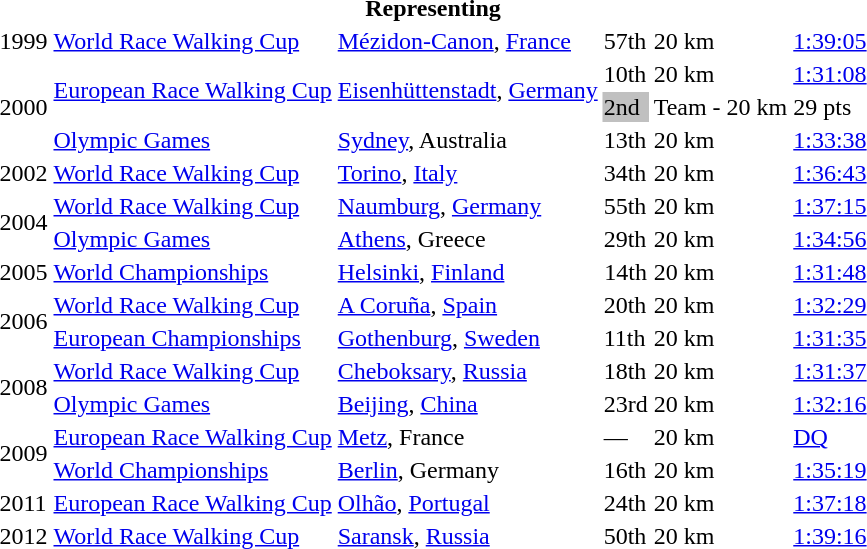<table>
<tr>
<th colspan="6">Representing </th>
</tr>
<tr>
<td>1999</td>
<td><a href='#'>World Race Walking Cup</a></td>
<td><a href='#'>Mézidon-Canon</a>, <a href='#'>France</a></td>
<td>57th</td>
<td>20 km</td>
<td><a href='#'>1:39:05</a></td>
</tr>
<tr>
<td rowspan=3>2000</td>
<td rowspan=2><a href='#'>European Race Walking Cup</a></td>
<td rowspan=2><a href='#'>Eisenhüttenstadt</a>, <a href='#'>Germany</a></td>
<td>10th</td>
<td>20 km</td>
<td><a href='#'>1:31:08</a></td>
</tr>
<tr>
<td bgcolor=silver>2nd</td>
<td>Team - 20 km</td>
<td>29 pts</td>
</tr>
<tr>
<td><a href='#'>Olympic Games</a></td>
<td><a href='#'>Sydney</a>, Australia</td>
<td>13th</td>
<td>20 km</td>
<td><a href='#'>1:33:38</a></td>
</tr>
<tr>
<td>2002</td>
<td><a href='#'>World Race Walking Cup</a></td>
<td><a href='#'>Torino</a>, <a href='#'>Italy</a></td>
<td>34th</td>
<td>20 km</td>
<td><a href='#'>1:36:43</a></td>
</tr>
<tr>
<td rowspan=2>2004</td>
<td><a href='#'>World Race Walking Cup</a></td>
<td><a href='#'>Naumburg</a>, <a href='#'>Germany</a></td>
<td>55th</td>
<td>20 km</td>
<td><a href='#'>1:37:15</a></td>
</tr>
<tr>
<td><a href='#'>Olympic Games</a></td>
<td><a href='#'>Athens</a>, Greece</td>
<td>29th</td>
<td>20 km</td>
<td><a href='#'>1:34:56</a></td>
</tr>
<tr>
<td>2005</td>
<td><a href='#'>World Championships</a></td>
<td><a href='#'>Helsinki</a>, <a href='#'>Finland</a></td>
<td align="center">14th</td>
<td>20 km</td>
<td><a href='#'>1:31:48</a></td>
</tr>
<tr>
<td rowspan=2>2006</td>
<td><a href='#'>World Race Walking Cup</a></td>
<td><a href='#'>A Coruña</a>, <a href='#'>Spain</a></td>
<td>20th</td>
<td>20 km</td>
<td><a href='#'>1:32:29</a></td>
</tr>
<tr>
<td><a href='#'>European Championships</a></td>
<td><a href='#'>Gothenburg</a>, <a href='#'>Sweden</a></td>
<td>11th</td>
<td>20 km</td>
<td><a href='#'>1:31:35</a></td>
</tr>
<tr>
<td rowspan=2>2008</td>
<td><a href='#'>World Race Walking Cup</a></td>
<td><a href='#'>Cheboksary</a>, <a href='#'>Russia</a></td>
<td>18th</td>
<td>20 km</td>
<td><a href='#'>1:31:37</a></td>
</tr>
<tr>
<td><a href='#'>Olympic Games</a></td>
<td><a href='#'>Beijing</a>, <a href='#'>China</a></td>
<td>23rd</td>
<td>20 km</td>
<td><a href='#'>1:32:16</a></td>
</tr>
<tr>
<td rowspan=2>2009</td>
<td><a href='#'>European Race Walking Cup</a></td>
<td><a href='#'>Metz</a>, France</td>
<td>—</td>
<td>20 km</td>
<td><a href='#'>DQ</a></td>
</tr>
<tr>
<td><a href='#'>World Championships</a></td>
<td><a href='#'>Berlin</a>, Germany</td>
<td>16th</td>
<td>20 km</td>
<td><a href='#'>1:35:19</a></td>
</tr>
<tr>
<td>2011</td>
<td><a href='#'>European Race Walking Cup</a></td>
<td><a href='#'>Olhão</a>, <a href='#'>Portugal</a></td>
<td>24th</td>
<td>20 km</td>
<td><a href='#'>1:37:18</a></td>
</tr>
<tr>
<td>2012</td>
<td><a href='#'>World Race Walking Cup</a></td>
<td><a href='#'>Saransk</a>, <a href='#'>Russia</a></td>
<td>50th</td>
<td>20 km</td>
<td><a href='#'>1:39:16</a></td>
</tr>
</table>
